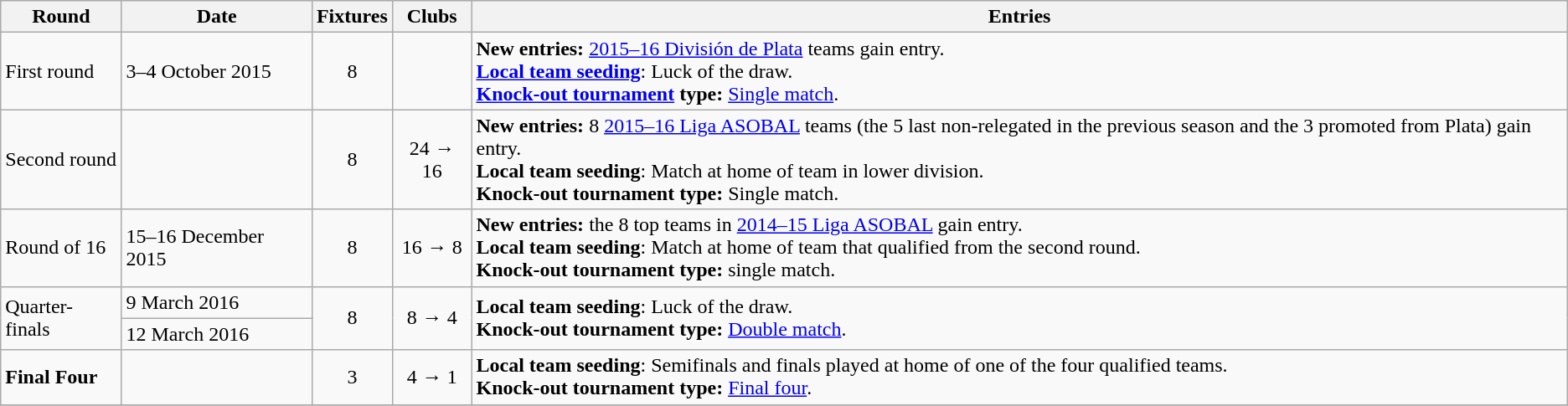<table class="wikitable">
<tr>
<th>Round</th>
<th>Date</th>
<th>Fixtures</th>
<th>Clubs</th>
<th>Entries</th>
</tr>
<tr>
<td>First round</td>
<td>3–4 October 2015</td>
<td align="center">8</td>
<td align="center"></td>
<td><strong>New entries:</strong> <a href='#'>2015–16 División de Plata</a> teams gain entry.<br><strong><a href='#'>Local team seeding</a></strong>: Luck of the draw.<br><strong><a href='#'>Knock-out tournament</a> type:</strong> <a href='#'>Single match</a>.</td>
</tr>
<tr>
<td>Second round</td>
<td></td>
<td align="center">8</td>
<td align="center">24 → 16</td>
<td><strong>New entries:</strong> 8 <a href='#'>2015–16 Liga ASOBAL</a> teams (the 5 last non-relegated in the previous season and the 3 promoted from Plata) gain entry.<br><strong>Local team seeding</strong>: Match at home of team in lower division.<br><strong>Knock-out tournament type:</strong> Single match.</td>
</tr>
<tr>
<td>Round of 16</td>
<td>15–16 December 2015</td>
<td align="center">8</td>
<td align="center">16 → 8</td>
<td><strong>New entries:</strong> the 8 top teams in <a href='#'>2014–15 Liga ASOBAL</a> gain entry.<br><strong>Local team seeding</strong>: Match at home of team that qualified from the second round.<br><strong>Knock-out tournament type:</strong> single match.</td>
</tr>
<tr>
<td rowspan="2">Quarter-finals</td>
<td>9 March 2016</td>
<td rowspan="2" align="center">8</td>
<td rowspan="2" align="center">8 → 4</td>
<td rowspan="2"><strong>Local team seeding</strong>: Luck of the draw.<br><strong>Knock-out tournament type:</strong> <a href='#'>Double match</a>.</td>
</tr>
<tr>
<td>12 March 2016</td>
</tr>
<tr>
<td><strong>Final Four</strong></td>
<td></td>
<td align="center">3</td>
<td align="center">4 → 1</td>
<td><strong>Local team seeding</strong>: Semifinals and finals played at home of one of the four qualified teams.<br><strong>Knock-out tournament type:</strong> <a href='#'>Final four</a>.</td>
</tr>
<tr>
</tr>
</table>
